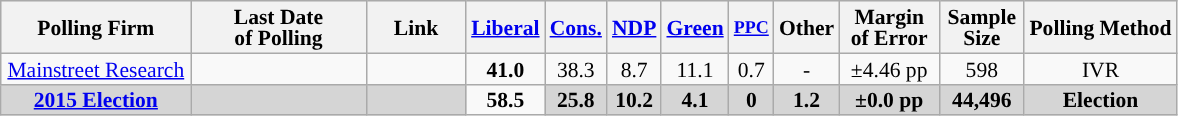<table class="wikitable sortable" style="text-align:center;font-size:90%;line-height:14px;">
<tr style="background:#e9e9e9;">
<th style="width:120px">Polling Firm</th>
<th style="width:110px">Last Date<br>of Polling</th>
<th style="width:60px" class="unsortable">Link</th>
<th style="background-color:"><strong><a href='#'>Liberal</a></strong></th>
<th style="background-color:"><strong><a href='#'>Cons.</a></strong></th>
<th style="background-color:"><strong><a href='#'>NDP</a></strong></th>
<th style="background-color:"><strong><a href='#'>Green</a></strong></th>
<th style="background-color:"><strong><small><a href='#'>PPC</a></small></strong></th>
<th style="background-color:"><strong>Other</strong></th>
<th style="width:60px;" class="unsortable">Margin<br>of Error</th>
<th style="width:50px;" class="unsortable">Sample<br>Size</th>
<th class="unsortable">Polling Method</th>
</tr>
<tr>
<td><a href='#'>Mainstreet Research</a></td>
<td></td>
<td></td>
<td><strong>41.0</strong></td>
<td>38.3</td>
<td>8.7</td>
<td>11.1</td>
<td>0.7</td>
<td>-</td>
<td>±4.46 pp</td>
<td>598</td>
<td>IVR</td>
</tr>
<tr>
<td style="background:#D5D5D5"><strong><a href='#'>2015 Election</a></strong></td>
<td style="background:#D5D5D5"><strong></strong></td>
<td style="background:#D5D5D5"></td>
<td><strong>58.5</strong></td>
<td style="background:#D5D5D5"><strong>25.8</strong></td>
<td style="background:#D5D5D5"><strong>10.2</strong></td>
<td style="background:#D5D5D5"><strong>4.1</strong></td>
<td style="background:#D5D5D5"><strong>0</strong></td>
<td style="background:#D5D5D5"><strong>1.2</strong></td>
<td style="background:#D5D5D5"><strong>±0.0 pp</strong></td>
<td style="background:#D5D5D5"><strong>44,496</strong></td>
<td style="background:#D5D5D5"><strong>Election</strong></td>
</tr>
</table>
